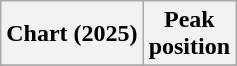<table class="wikitable sortable plainrowheaders" style="text-align:center">
<tr>
<th scope="col">Chart (2025)</th>
<th scope="col">Peak<br>position</th>
</tr>
<tr>
</tr>
</table>
